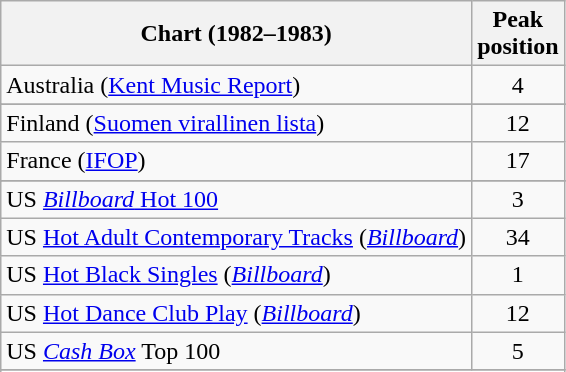<table class="wikitable sortable">
<tr>
<th>Chart (1982–1983)</th>
<th>Peak<br>position</th>
</tr>
<tr>
<td>Australia (<a href='#'>Kent Music Report</a>)</td>
<td align="center">4</td>
</tr>
<tr>
</tr>
<tr>
</tr>
<tr>
<td>Finland (<a href='#'>Suomen virallinen lista</a>)</td>
<td align="center">12</td>
</tr>
<tr>
<td>France (<a href='#'>IFOP</a>)</td>
<td align="center">17</td>
</tr>
<tr>
</tr>
<tr>
</tr>
<tr>
</tr>
<tr>
</tr>
<tr>
</tr>
<tr>
</tr>
<tr>
<td>US <a href='#'><em>Billboard</em> Hot 100</a></td>
<td align="center">3</td>
</tr>
<tr>
<td>US <a href='#'>Hot Adult Contemporary Tracks</a> (<em><a href='#'>Billboard</a></em>)</td>
<td align="center">34</td>
</tr>
<tr>
<td>US <a href='#'>Hot Black Singles</a> (<em><a href='#'>Billboard</a></em>)</td>
<td align="center">1</td>
</tr>
<tr>
<td>US <a href='#'>Hot Dance Club Play</a> (<em><a href='#'>Billboard</a></em>)</td>
<td align="center">12</td>
</tr>
<tr>
<td>US <em><a href='#'>Cash Box</a></em> Top 100</td>
<td align="center">5</td>
</tr>
<tr>
</tr>
<tr>
</tr>
</table>
